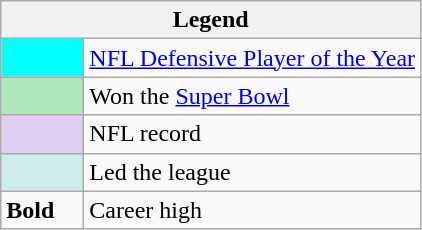<table class="wikitable">
<tr>
<th colspan="2">Legend</th>
</tr>
<tr>
<td style="background:#00ffff; width:3em;"></td>
<td><a href='#'>NFL Defensive Player of the Year</a></td>
</tr>
<tr>
<td style="background:#afe6ba; width:3em;"></td>
<td>Won the <a href='#'>Super Bowl</a></td>
</tr>
<tr>
<td style="background:#e0cef2; width:3em;"></td>
<td>NFL record</td>
</tr>
<tr>
<td style="background:#cfecec; width:3em;"></td>
<td>Led the league</td>
</tr>
<tr>
<td><strong>Bold</strong></td>
<td>Career high</td>
</tr>
</table>
